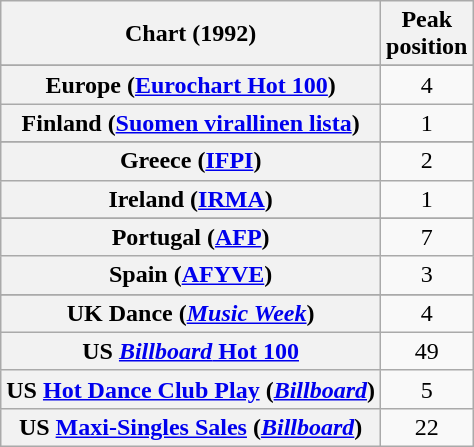<table class="wikitable sortable plainrowheaders" style="text-align:center">
<tr>
<th>Chart (1992)</th>
<th>Peak<br>position</th>
</tr>
<tr>
</tr>
<tr>
</tr>
<tr>
</tr>
<tr>
</tr>
<tr>
<th scope="row">Europe (<a href='#'>Eurochart Hot 100</a>)</th>
<td>4</td>
</tr>
<tr>
<th scope="row">Finland (<a href='#'>Suomen virallinen lista</a>)</th>
<td>1</td>
</tr>
<tr>
</tr>
<tr>
<th scope="row">Greece (<a href='#'>IFPI</a>)</th>
<td>2</td>
</tr>
<tr>
<th scope="row">Ireland (<a href='#'>IRMA</a>)</th>
<td>1</td>
</tr>
<tr>
</tr>
<tr>
</tr>
<tr>
<th scope="row">Portugal (<a href='#'>AFP</a>)</th>
<td>7</td>
</tr>
<tr>
<th scope="row">Spain (<a href='#'>AFYVE</a>)</th>
<td>3</td>
</tr>
<tr>
</tr>
<tr>
</tr>
<tr>
</tr>
<tr>
<th scope="row">UK Dance (<em><a href='#'>Music Week</a></em>)</th>
<td>4</td>
</tr>
<tr>
<th scope="row">US <a href='#'><em>Billboard</em> Hot 100</a></th>
<td>49</td>
</tr>
<tr>
<th scope="row">US <a href='#'>Hot Dance Club Play</a> (<em><a href='#'>Billboard</a></em>)</th>
<td>5</td>
</tr>
<tr>
<th scope="row">US <a href='#'>Maxi-Singles Sales</a> (<em><a href='#'>Billboard</a></em>)</th>
<td>22</td>
</tr>
</table>
